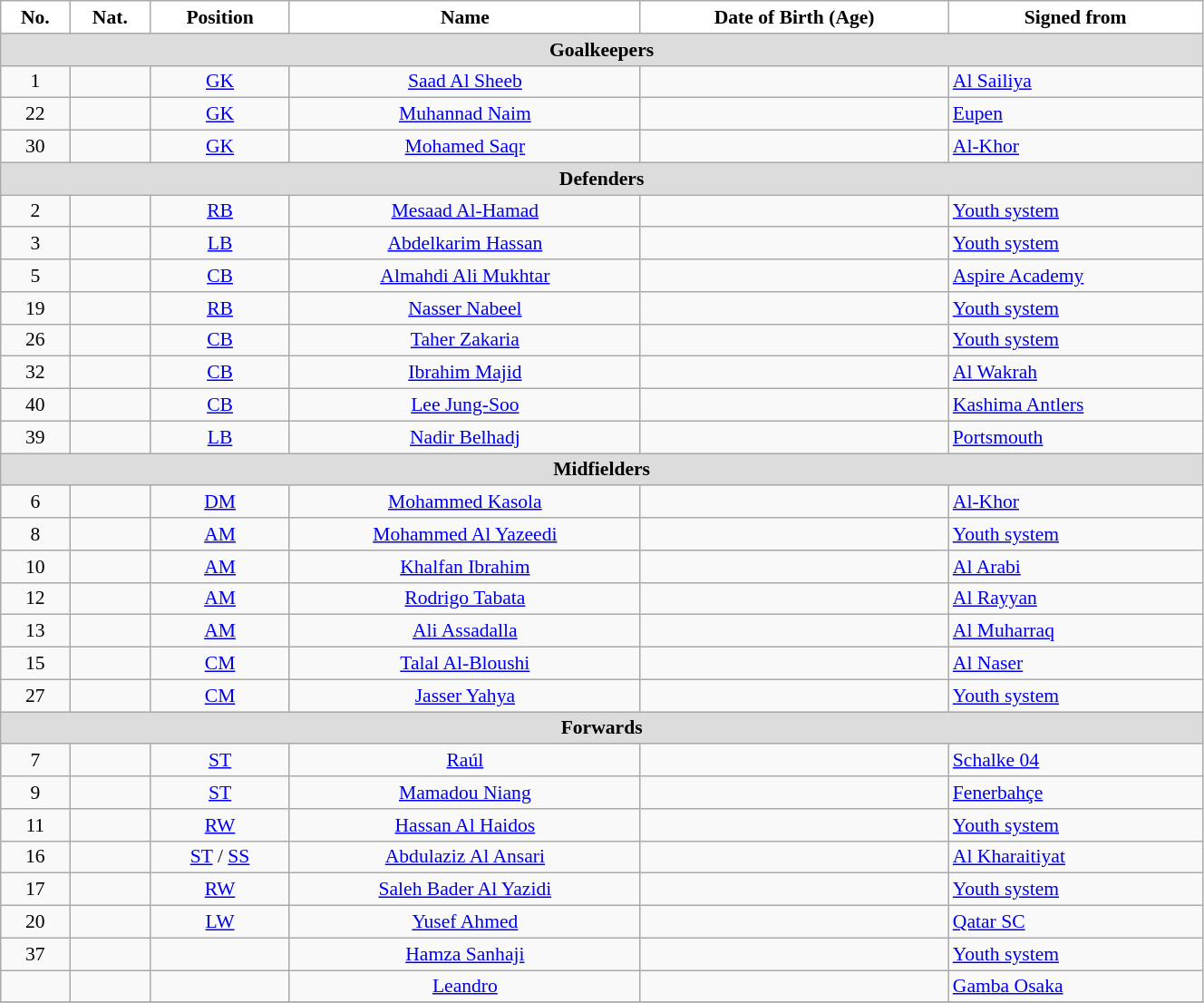<table class="wikitable" style="text-align:center; font-size:90%; width:70%">
<tr>
<th style="background:white; color:black; text-align:center;">No.</th>
<th style="background:white; color:black; text-align:center;">Nat.</th>
<th style="background:white; color:black; text-align:center;">Position</th>
<th style="background:white; color:black; text-align:center;">Name</th>
<th style="background:white; color:black; text-align:center;">Date of Birth (Age)</th>
<th style="background:white; color:black; text-align:center;">Signed from</th>
</tr>
<tr>
<th colspan=10 style="background:#DCDCDC; text-align:center;">Goalkeepers</th>
</tr>
<tr>
<td>1</td>
<td></td>
<td><a href='#'>GK</a></td>
<td><a href='#'>Saad Al Sheeb</a></td>
<td></td>
<td style="text-align:left"> <a href='#'>Al Sailiya</a></td>
</tr>
<tr>
<td>22</td>
<td></td>
<td><a href='#'>GK</a></td>
<td><a href='#'>Muhannad Naim</a></td>
<td></td>
<td style="text-align:left"> <a href='#'>Eupen</a></td>
</tr>
<tr>
<td>30</td>
<td></td>
<td><a href='#'>GK</a></td>
<td><a href='#'>Mohamed Saqr</a></td>
<td></td>
<td style="text-align:left"> <a href='#'>Al-Khor</a></td>
</tr>
<tr>
<th colspan=10 style="background:#DCDCDC; text-align:center;">Defenders</th>
</tr>
<tr>
<td>2</td>
<td></td>
<td><a href='#'>RB</a></td>
<td><a href='#'>Mesaad Al-Hamad</a></td>
<td></td>
<td style="text-align:left"> <a href='#'>Youth system</a></td>
</tr>
<tr>
<td>3</td>
<td></td>
<td><a href='#'>LB</a></td>
<td><a href='#'>Abdelkarim Hassan</a></td>
<td></td>
<td style="text-align:left"> <a href='#'>Youth system</a></td>
</tr>
<tr>
<td>5</td>
<td></td>
<td><a href='#'>CB</a></td>
<td><a href='#'>Almahdi Ali Mukhtar</a></td>
<td></td>
<td style="text-align:left"> <a href='#'>Aspire Academy</a></td>
</tr>
<tr>
<td>19</td>
<td></td>
<td><a href='#'>RB</a></td>
<td><a href='#'>Nasser Nabeel</a></td>
<td></td>
<td style="text-align:left"> <a href='#'>Youth system</a></td>
</tr>
<tr>
<td>26</td>
<td></td>
<td><a href='#'>CB</a></td>
<td><a href='#'>Taher Zakaria</a></td>
<td></td>
<td style="text-align:left"> <a href='#'>Youth system</a></td>
</tr>
<tr>
<td>32</td>
<td></td>
<td><a href='#'>CB</a></td>
<td><a href='#'>Ibrahim Majid</a></td>
<td></td>
<td style="text-align:left"> <a href='#'>Al Wakrah</a></td>
</tr>
<tr>
<td>40</td>
<td></td>
<td><a href='#'>CB</a></td>
<td><a href='#'>Lee Jung-Soo</a></td>
<td></td>
<td style="text-align:left"> <a href='#'>Kashima Antlers</a></td>
</tr>
<tr>
<td>39</td>
<td></td>
<td><a href='#'>LB</a></td>
<td><a href='#'>Nadir Belhadj</a></td>
<td></td>
<td style="text-align:left"> <a href='#'>Portsmouth</a></td>
</tr>
<tr>
<th colspan=10 style="background:#DCDCDC; text-align:center;">Midfielders</th>
</tr>
<tr>
<td>6</td>
<td></td>
<td><a href='#'>DM</a></td>
<td><a href='#'>Mohammed Kasola</a></td>
<td></td>
<td style="text-align:left"> <a href='#'>Al-Khor</a></td>
</tr>
<tr>
<td>8</td>
<td></td>
<td><a href='#'>AM</a></td>
<td><a href='#'>Mohammed Al Yazeedi</a></td>
<td></td>
<td style="text-align:left"> <a href='#'>Youth system</a></td>
</tr>
<tr>
<td>10</td>
<td></td>
<td><a href='#'>AM</a></td>
<td><a href='#'>Khalfan Ibrahim</a></td>
<td></td>
<td style="text-align:left"> <a href='#'>Al Arabi</a></td>
</tr>
<tr>
<td>12</td>
<td></td>
<td><a href='#'>AM</a></td>
<td><a href='#'>Rodrigo Tabata</a></td>
<td></td>
<td style="text-align:left"> <a href='#'>Al Rayyan</a></td>
</tr>
<tr>
<td>13</td>
<td></td>
<td><a href='#'>AM</a></td>
<td><a href='#'>Ali Assadalla</a></td>
<td></td>
<td style="text-align:left"> <a href='#'>Al Muharraq</a></td>
</tr>
<tr>
<td>15</td>
<td></td>
<td><a href='#'>CM</a></td>
<td><a href='#'>Talal Al-Bloushi</a></td>
<td></td>
<td style="text-align:left"> <a href='#'>Al Naser</a></td>
</tr>
<tr>
<td>27</td>
<td></td>
<td><a href='#'>CM</a></td>
<td><a href='#'>Jasser Yahya</a></td>
<td></td>
<td style="text-align:left"> <a href='#'>Youth system</a></td>
</tr>
<tr>
<th colspan=10 style="background:#DCDCDC; text-align:center;">Forwards</th>
</tr>
<tr>
<td>7</td>
<td></td>
<td><a href='#'>ST</a></td>
<td><a href='#'>Raúl</a></td>
<td></td>
<td style="text-align:left"> <a href='#'>Schalke 04</a></td>
</tr>
<tr>
<td>9</td>
<td></td>
<td><a href='#'>ST</a></td>
<td><a href='#'>Mamadou Niang</a></td>
<td></td>
<td style="text-align:left"> <a href='#'>Fenerbahçe</a></td>
</tr>
<tr>
<td>11</td>
<td></td>
<td><a href='#'>RW</a></td>
<td><a href='#'>Hassan Al Haidos</a></td>
<td></td>
<td style="text-align:left"> <a href='#'>Youth system</a></td>
</tr>
<tr>
<td>16</td>
<td></td>
<td><a href='#'>ST</a> / <a href='#'>SS</a></td>
<td><a href='#'>Abdulaziz Al Ansari</a></td>
<td></td>
<td style="text-align:left"> <a href='#'>Al Kharaitiyat</a></td>
</tr>
<tr>
<td>17</td>
<td></td>
<td><a href='#'>RW</a></td>
<td><a href='#'>Saleh Bader Al Yazidi</a></td>
<td></td>
<td style="text-align:left"> <a href='#'>Youth system</a></td>
</tr>
<tr>
<td>20</td>
<td></td>
<td><a href='#'>LW</a></td>
<td><a href='#'>Yusef Ahmed</a></td>
<td></td>
<td style="text-align:left"> <a href='#'>Qatar SC</a></td>
</tr>
<tr>
<td>37</td>
<td></td>
<td></td>
<td><a href='#'>Hamza Sanhaji</a></td>
<td></td>
<td style="text-align:left"> <a href='#'>Youth system</a></td>
</tr>
<tr>
<td></td>
<td></td>
<td></td>
<td><a href='#'>Leandro</a></td>
<td></td>
<td style="text-align:left"> <a href='#'>Gamba Osaka</a></td>
</tr>
<tr>
</tr>
</table>
